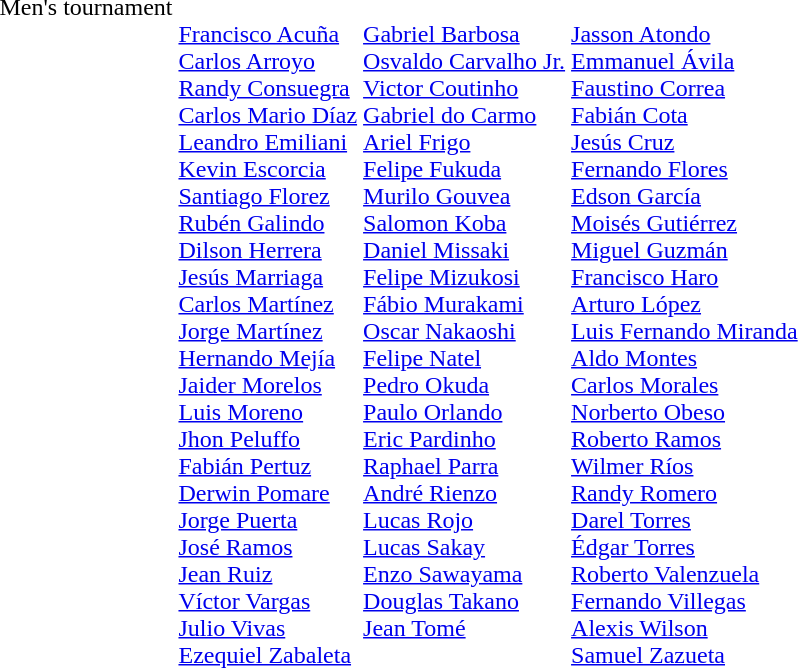<table>
<tr style="vertical-align:top">
<td>Men's tournament</td>
<td><br><a href='#'>Francisco Acuña</a><br><a href='#'>Carlos Arroyo</a><br><a href='#'>Randy Consuegra</a><br><a href='#'>Carlos Mario Díaz</a><br><a href='#'>Leandro Emiliani</a><br><a href='#'>Kevin Escorcia</a><br><a href='#'>Santiago Florez</a><br><a href='#'>Rubén Galindo</a><br><a href='#'>Dilson Herrera</a><br><a href='#'>Jesús Marriaga</a><br><a href='#'>Carlos Martínez</a><br><a href='#'>Jorge Martínez</a><br><a href='#'>Hernando Mejía</a><br><a href='#'>Jaider Morelos</a><br><a href='#'>Luis Moreno</a><br><a href='#'>Jhon Peluffo</a><br><a href='#'>Fabián Pertuz</a><br><a href='#'>Derwin Pomare</a><br><a href='#'>Jorge Puerta</a><br><a href='#'>José Ramos</a><br><a href='#'>Jean Ruiz</a><br><a href='#'>Víctor Vargas</a><br><a href='#'>Julio Vivas</a><br><a href='#'>Ezequiel Zabaleta</a></td>
<td><br><a href='#'>Gabriel Barbosa</a><br><a href='#'>Osvaldo Carvalho Jr.</a><br><a href='#'>Victor Coutinho</a><br><a href='#'>Gabriel do Carmo</a><br><a href='#'>Ariel Frigo</a><br><a href='#'>Felipe Fukuda</a><br><a href='#'>Murilo Gouvea</a><br><a href='#'>Salomon Koba</a><br><a href='#'>Daniel Missaki</a><br><a href='#'>Felipe Mizukosi</a><br><a href='#'>Fábio Murakami</a><br><a href='#'>Oscar Nakaoshi</a><br><a href='#'>Felipe Natel</a><br><a href='#'>Pedro Okuda</a><br><a href='#'>Paulo Orlando</a><br><a href='#'>Eric Pardinho</a><br><a href='#'>Raphael Parra</a><br><a href='#'>André Rienzo</a><br><a href='#'>Lucas Rojo</a><br><a href='#'>Lucas Sakay</a><br><a href='#'>Enzo Sawayama</a><br><a href='#'>Douglas Takano</a><br><a href='#'>Jean Tomé</a></td>
<td><br><a href='#'>Jasson Atondo</a><br><a href='#'>Emmanuel Ávila</a><br><a href='#'>Faustino Correa</a><br><a href='#'>Fabián Cota</a><br><a href='#'>Jesús Cruz</a><br><a href='#'>Fernando Flores</a><br><a href='#'>Edson García</a><br><a href='#'>Moisés Gutiérrez</a><br><a href='#'>Miguel Guzmán</a><br><a href='#'>Francisco Haro</a><br><a href='#'>Arturo López</a><br><a href='#'>Luis Fernando Miranda</a><br><a href='#'>Aldo Montes</a><br><a href='#'>Carlos Morales</a><br><a href='#'>Norberto Obeso</a><br><a href='#'>Roberto Ramos</a><br><a href='#'>Wilmer Ríos</a><br><a href='#'>Randy Romero</a><br><a href='#'>Darel Torres</a><br><a href='#'>Édgar Torres</a><br><a href='#'>Roberto Valenzuela</a><br><a href='#'>Fernando Villegas</a><br><a href='#'>Alexis Wilson</a><br><a href='#'>Samuel Zazueta</a></td>
</tr>
</table>
